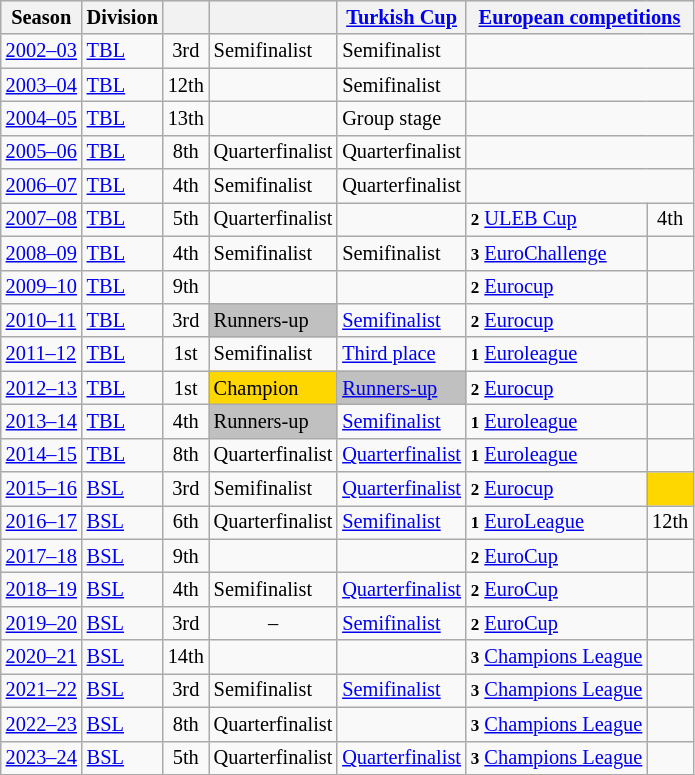<table class="wikitable" style="font-size:85%;">
<tr style="background:#efefef;">
<th>Season</th>
<th>Division</th>
<th></th>
<th></th>
<th><a href='#'>Turkish Cup</a></th>
<th colspan=2><a href='#'>European competitions</a></th>
</tr>
<tr>
<td><a href='#'>2002–03</a></td>
<td><a href='#'>TBL</a></td>
<td align=center>3rd</td>
<td>Semifinalist</td>
<td>Semifinalist</td>
<td colspan=2></td>
</tr>
<tr>
<td><a href='#'>2003–04</a></td>
<td><a href='#'>TBL</a></td>
<td align=center>12th</td>
<td></td>
<td>Semifinalist</td>
<td colspan=2></td>
</tr>
<tr>
<td><a href='#'>2004–05</a></td>
<td><a href='#'>TBL</a></td>
<td align=center>13th</td>
<td></td>
<td>Group stage</td>
<td colspan=2></td>
</tr>
<tr>
<td><a href='#'>2005–06</a></td>
<td><a href='#'>TBL</a></td>
<td align=center>8th</td>
<td>Quarterfinalist</td>
<td>Quarterfinalist</td>
<td colspan=2></td>
</tr>
<tr>
<td><a href='#'>2006–07</a></td>
<td><a href='#'>TBL</a></td>
<td align=center>4th</td>
<td>Semifinalist</td>
<td>Quarterfinalist</td>
<td colspan=2></td>
</tr>
<tr>
<td><a href='#'>2007–08</a></td>
<td><a href='#'>TBL</a></td>
<td align=center>5th</td>
<td>Quarterfinalist</td>
<td></td>
<td><small><strong>2</strong></small> <a href='#'>ULEB Cup</a></td>
<td align=center>4th</td>
</tr>
<tr>
<td><a href='#'>2008–09</a></td>
<td><a href='#'>TBL</a></td>
<td align=center>4th</td>
<td>Semifinalist</td>
<td>Semifinalist</td>
<td><small><strong>3</strong></small> <a href='#'>EuroChallenge</a></td>
<td align=center></td>
</tr>
<tr>
<td><a href='#'>2009–10</a></td>
<td><a href='#'>TBL</a></td>
<td align=center>9th</td>
<td></td>
<td></td>
<td><small><strong>2</strong></small> <a href='#'>Eurocup</a></td>
<td align=center></td>
</tr>
<tr>
<td><a href='#'>2010–11</a></td>
<td><a href='#'>TBL</a></td>
<td align=center>3rd</td>
<td style="background:silver">Runners-up</td>
<td><a href='#'>Semifinalist</a></td>
<td><small><strong>2</strong></small> <a href='#'>Eurocup</a></td>
<td align=center></td>
</tr>
<tr>
<td><a href='#'>2011–12</a></td>
<td><a href='#'>TBL</a></td>
<td align=center>1st</td>
<td>Semifinalist</td>
<td><a href='#'>Third place</a></td>
<td><small><strong>1</strong></small> <a href='#'>Euroleague</a></td>
<td align=center></td>
</tr>
<tr>
<td><a href='#'>2012–13</a></td>
<td><a href='#'>TBL</a></td>
<td align=center>1st</td>
<td style="background:gold">Champion</td>
<td style="background:Silver;"><a href='#'>Runners-up</a></td>
<td><small><strong>2</strong></small> <a href='#'>Eurocup</a></td>
<td align=center></td>
</tr>
<tr>
<td><a href='#'>2013–14</a></td>
<td><a href='#'>TBL</a></td>
<td align=center>4th</td>
<td bgcolor=silver>Runners-up</td>
<td><a href='#'>Semifinalist</a></td>
<td><small><strong>1</strong></small> <a href='#'>Euroleague</a></td>
<td align=center></td>
</tr>
<tr>
<td><a href='#'>2014–15</a></td>
<td><a href='#'>TBL</a></td>
<td align=center>8th</td>
<td>Quarterfinalist</td>
<td><a href='#'>Quarterfinalist</a></td>
<td><small><strong>1</strong></small> <a href='#'>Euroleague</a></td>
<td align=center></td>
</tr>
<tr>
<td><a href='#'>2015–16</a></td>
<td><a href='#'>BSL</a></td>
<td align=center>3rd</td>
<td>Semifinalist</td>
<td><a href='#'>Quarterfinalist</a></td>
<td><small><strong>2</strong></small> <a href='#'>Eurocup</a></td>
<td style="background:gold;" align=center><a href='#'></a></td>
</tr>
<tr>
<td><a href='#'>2016–17</a></td>
<td><a href='#'>BSL</a></td>
<td align=center>6th</td>
<td>Quarterfinalist</td>
<td><a href='#'>Semifinalist</a></td>
<td><small><strong>1</strong></small> <a href='#'>EuroLeague</a></td>
<td align=center>12th</td>
</tr>
<tr>
<td><a href='#'>2017–18</a></td>
<td><a href='#'>BSL</a></td>
<td align=center>9th</td>
<td></td>
<td></td>
<td><small><strong>2</strong></small> <a href='#'>EuroCup</a></td>
<td align=center></td>
</tr>
<tr>
<td><a href='#'>2018–19</a></td>
<td><a href='#'>BSL</a></td>
<td align="center">4th</td>
<td>Semifinalist</td>
<td><a href='#'>Quarterfinalist</a></td>
<td><small><strong>2</strong></small> <a href='#'>EuroCup</a></td>
<td align=center></td>
</tr>
<tr>
<td><a href='#'>2019–20</a></td>
<td><a href='#'>BSL</a></td>
<td align="center">3rd</td>
<td align="center">–</td>
<td><a href='#'>Semifinalist</a></td>
<td><small><strong>2</strong></small> <a href='#'>EuroCup</a></td>
<td align=center></td>
</tr>
<tr>
<td><a href='#'>2020–21</a></td>
<td><a href='#'>BSL</a></td>
<td align="center">14th</td>
<td></td>
<td></td>
<td><small><strong>3</strong></small> <a href='#'>Champions League</a></td>
<td align=center></td>
</tr>
<tr>
<td><a href='#'>2021–22</a></td>
<td><a href='#'>BSL</a></td>
<td align="center">3rd</td>
<td>Semifinalist</td>
<td align=left><a href='#'>Semifinalist</a></td>
<td><small><strong>3</strong></small> <a href='#'>Champions League</a></td>
<td align=center></td>
</tr>
<tr>
<td><a href='#'>2022–23</a></td>
<td><a href='#'>BSL</a></td>
<td align="center">8th</td>
<td>Quarterfinalist</td>
<td align=left></td>
<td><small><strong>3</strong></small> <a href='#'>Champions League</a></td>
<td align=center></td>
</tr>
<tr>
<td><a href='#'>2023–24</a></td>
<td><a href='#'>BSL</a></td>
<td align="center">5th</td>
<td>Quarterfinalist</td>
<td align=left><a href='#'>Quarterfinalist</a></td>
<td><small><strong>3</strong></small> <a href='#'>Champions League</a></td>
<td align=center></td>
</tr>
</table>
